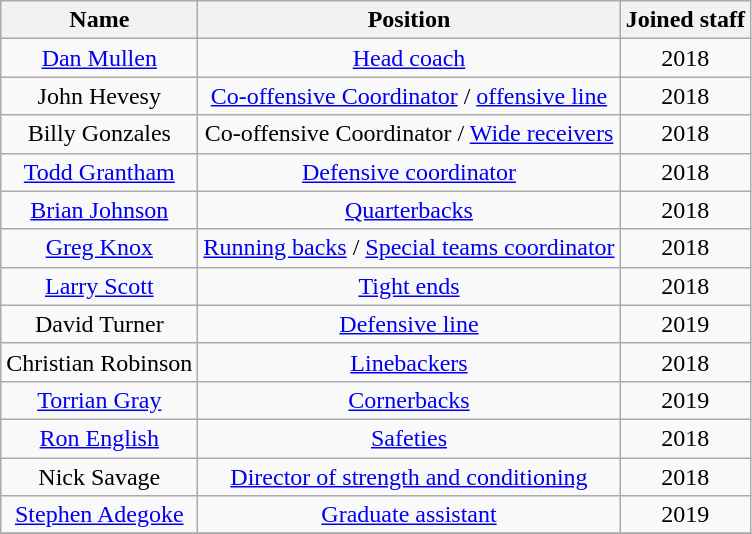<table class="wikitable">
<tr>
<th>Name</th>
<th>Position</th>
<th>Joined staff</th>
</tr>
<tr align="center">
<td><a href='#'>Dan Mullen</a></td>
<td><a href='#'>Head coach</a></td>
<td>2018</td>
</tr>
<tr align="center">
<td>John Hevesy</td>
<td><a href='#'>Co-offensive Coordinator</a> / <a href='#'>offensive line</a></td>
<td>2018</td>
</tr>
<tr align="center">
<td>Billy Gonzales</td>
<td>Co-offensive Coordinator / <a href='#'>Wide receivers</a></td>
<td>2018</td>
</tr>
<tr align="center">
<td><a href='#'>Todd Grantham</a></td>
<td><a href='#'>Defensive coordinator</a></td>
<td>2018</td>
</tr>
<tr align="center">
<td><a href='#'>Brian Johnson</a></td>
<td><a href='#'>Quarterbacks</a></td>
<td>2018</td>
</tr>
<tr align="center">
<td><a href='#'>Greg Knox</a></td>
<td><a href='#'>Running backs</a> / <a href='#'>Special teams coordinator</a></td>
<td>2018</td>
</tr>
<tr align="center">
<td><a href='#'>Larry Scott</a></td>
<td><a href='#'>Tight ends</a></td>
<td>2018</td>
</tr>
<tr align="center">
<td>David Turner</td>
<td><a href='#'>Defensive line</a></td>
<td>2019</td>
</tr>
<tr align="center">
<td>Christian Robinson</td>
<td><a href='#'>Linebackers</a></td>
<td>2018</td>
</tr>
<tr align="center">
<td><a href='#'>Torrian Gray</a></td>
<td><a href='#'>Cornerbacks</a></td>
<td>2019</td>
</tr>
<tr align="center">
<td><a href='#'>Ron English</a></td>
<td><a href='#'>Safeties</a></td>
<td>2018</td>
</tr>
<tr align="center">
<td>Nick Savage</td>
<td><a href='#'>Director of strength and conditioning</a></td>
<td>2018</td>
</tr>
<tr align="center">
<td><a href='#'>Stephen Adegoke</a></td>
<td><a href='#'>Graduate assistant</a></td>
<td>2019</td>
</tr>
<tr align="center">
</tr>
</table>
